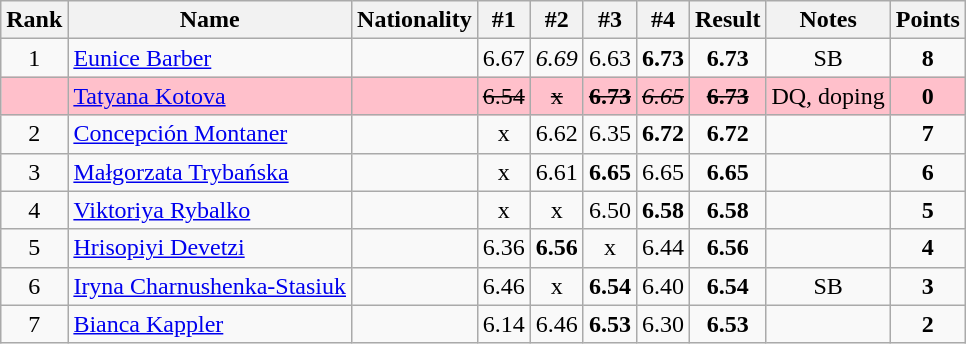<table class="wikitable sortable" style="text-align:center">
<tr>
<th>Rank</th>
<th>Name</th>
<th>Nationality</th>
<th>#1</th>
<th>#2</th>
<th>#3</th>
<th>#4</th>
<th>Result</th>
<th>Notes</th>
<th>Points</th>
</tr>
<tr>
<td>1</td>
<td align=left><a href='#'>Eunice Barber</a></td>
<td align=left></td>
<td>6.67</td>
<td><em>6.69</em></td>
<td>6.63</td>
<td><strong>6.73</strong></td>
<td><strong>6.73</strong></td>
<td>SB</td>
<td><strong>8</strong></td>
</tr>
<tr bgcolor=pink>
<td></td>
<td align=left><a href='#'>Tatyana Kotova</a></td>
<td align=left></td>
<td><s>6.54</s></td>
<td><s>x</s></td>
<td><s><strong>6.73</strong></s></td>
<td><s><em>6.65</em></s></td>
<td><s><strong>6.73</strong></s></td>
<td>DQ, doping</td>
<td><strong>0</strong></td>
</tr>
<tr>
<td>2</td>
<td align=left><a href='#'>Concepción Montaner</a></td>
<td align=left></td>
<td>x</td>
<td>6.62</td>
<td>6.35</td>
<td><strong>6.72</strong></td>
<td><strong>6.72</strong></td>
<td></td>
<td><strong>7</strong></td>
</tr>
<tr>
<td>3</td>
<td align=left><a href='#'>Małgorzata Trybańska</a></td>
<td align=left></td>
<td>x</td>
<td>6.61</td>
<td><strong>6.65</strong></td>
<td>6.65</td>
<td><strong>6.65</strong></td>
<td></td>
<td><strong>6</strong></td>
</tr>
<tr>
<td>4</td>
<td align=left><a href='#'>Viktoriya Rybalko</a></td>
<td align=left></td>
<td>x</td>
<td>x</td>
<td>6.50</td>
<td><strong>6.58</strong></td>
<td><strong>6.58</strong></td>
<td></td>
<td><strong>5</strong></td>
</tr>
<tr>
<td>5</td>
<td align=left><a href='#'>Hrisopiyi Devetzi</a></td>
<td align=left></td>
<td>6.36</td>
<td><strong>6.56</strong></td>
<td>x</td>
<td>6.44</td>
<td><strong>6.56</strong></td>
<td></td>
<td><strong>4</strong></td>
</tr>
<tr>
<td>6</td>
<td align=left><a href='#'>Iryna Charnushenka-Stasiuk</a></td>
<td align=left></td>
<td>6.46</td>
<td>x</td>
<td><strong>6.54</strong></td>
<td>6.40</td>
<td><strong>6.54</strong></td>
<td>SB</td>
<td><strong>3</strong></td>
</tr>
<tr>
<td>7</td>
<td align=left><a href='#'>Bianca Kappler</a></td>
<td align=left></td>
<td>6.14</td>
<td>6.46</td>
<td><strong>6.53</strong></td>
<td>6.30</td>
<td><strong>6.53</strong></td>
<td></td>
<td><strong>2</strong></td>
</tr>
</table>
